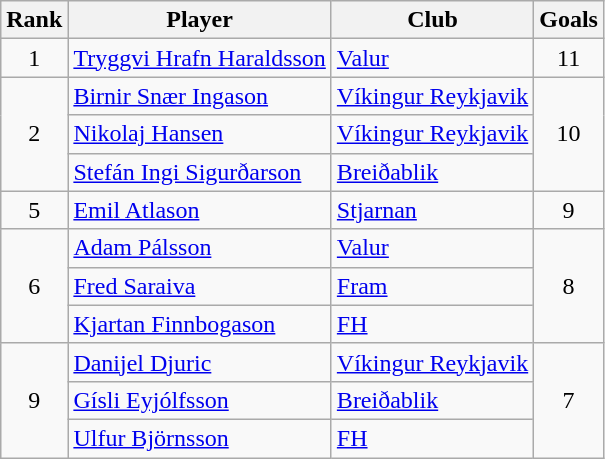<table class="wikitable" style="text-align:center;">
<tr>
<th>Rank</th>
<th>Player</th>
<th>Club</th>
<th>Goals</th>
</tr>
<tr>
<td>1</td>
<td align="left"> <a href='#'>Tryggvi Hrafn Haraldsson</a></td>
<td align="left"><a href='#'>Valur</a></td>
<td>11</td>
</tr>
<tr>
<td rowspan="3">2</td>
<td align="left"> <a href='#'>Birnir Snær Ingason</a></td>
<td align="left"><a href='#'>Víkingur Reykjavik</a></td>
<td rowspan="3">10</td>
</tr>
<tr>
<td align="left"> <a href='#'>Nikolaj Hansen</a></td>
<td align="left"><a href='#'>Víkingur Reykjavik</a></td>
</tr>
<tr>
<td align="left"> <a href='#'>Stefán Ingi Sigurðarson</a></td>
<td align="left"><a href='#'>Breiðablik</a></td>
</tr>
<tr>
<td>5</td>
<td align="left"> <a href='#'>Emil Atlason</a></td>
<td align="left"><a href='#'>Stjarnan</a></td>
<td>9</td>
</tr>
<tr>
<td rowspan="3">6</td>
<td align="left"> <a href='#'>Adam Pálsson</a></td>
<td align="left"><a href='#'>Valur</a></td>
<td rowspan="3">8</td>
</tr>
<tr>
<td align="left"> <a href='#'>Fred Saraiva</a></td>
<td align="left"><a href='#'>Fram</a></td>
</tr>
<tr>
<td align="left"> <a href='#'>Kjartan Finnbogason</a></td>
<td align="left"><a href='#'>FH</a></td>
</tr>
<tr>
<td rowspan="3">9</td>
<td align="left"> <a href='#'>Danijel Djuric</a></td>
<td align="left"><a href='#'>Víkingur Reykjavik</a></td>
<td rowspan="3">7</td>
</tr>
<tr>
<td align="left"> <a href='#'>Gísli Eyjólfsson</a></td>
<td align="left"><a href='#'>Breiðablik</a></td>
</tr>
<tr>
<td align="left"> <a href='#'>Ulfur Björnsson</a></td>
<td align="left"><a href='#'>FH</a></td>
</tr>
</table>
